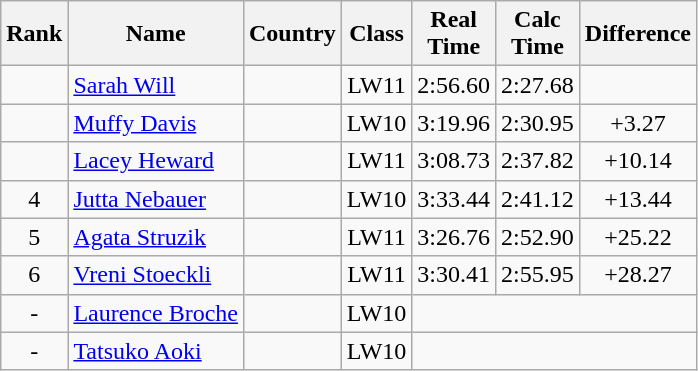<table class="wikitable sortable" style="text-align:center">
<tr>
<th>Rank</th>
<th>Name</th>
<th>Country</th>
<th>Class</th>
<th>Real<br>Time</th>
<th>Calc<br>Time</th>
<th Class="unsortable">Difference</th>
</tr>
<tr>
<td></td>
<td align=left><a href='#'>Sarah Will</a></td>
<td align=left></td>
<td>LW11</td>
<td>2:56.60</td>
<td>2:27.68</td>
</tr>
<tr>
<td></td>
<td align=left><a href='#'>Muffy Davis</a></td>
<td align=left></td>
<td>LW10</td>
<td>3:19.96</td>
<td>2:30.95</td>
<td>+3.27</td>
</tr>
<tr>
<td></td>
<td align=left><a href='#'>Lacey Heward</a></td>
<td align=left></td>
<td>LW11</td>
<td>3:08.73</td>
<td>2:37.82</td>
<td>+10.14</td>
</tr>
<tr>
<td>4</td>
<td align=left><a href='#'>Jutta Nebauer</a></td>
<td align=left></td>
<td>LW10</td>
<td>3:33.44</td>
<td>2:41.12</td>
<td>+13.44</td>
</tr>
<tr>
<td>5</td>
<td align=left><a href='#'>Agata Struzik</a></td>
<td align=left></td>
<td>LW11</td>
<td>3:26.76</td>
<td>2:52.90</td>
<td>+25.22</td>
</tr>
<tr>
<td>6</td>
<td align=left><a href='#'>Vreni Stoeckli</a></td>
<td align=left></td>
<td>LW11</td>
<td>3:30.41</td>
<td>2:55.95</td>
<td>+28.27</td>
</tr>
<tr>
<td>-</td>
<td align=left><a href='#'>Laurence Broche</a></td>
<td align=left></td>
<td>LW10</td>
<td colspan=3></td>
</tr>
<tr>
<td>-</td>
<td align=left><a href='#'>Tatsuko Aoki</a></td>
<td align=left></td>
<td>LW10</td>
<td colspan=3></td>
</tr>
</table>
